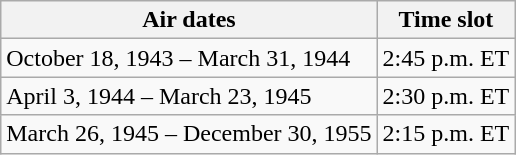<table class="wikitable">
<tr>
<th>Air dates</th>
<th>Time slot</th>
</tr>
<tr>
<td>October 18, 1943 – March 31, 1944</td>
<td>2:45 p.m. ET</td>
</tr>
<tr>
<td>April 3, 1944 – March 23, 1945</td>
<td>2:30 p.m. ET</td>
</tr>
<tr>
<td>March 26, 1945 – December 30, 1955</td>
<td>2:15 p.m. ET</td>
</tr>
</table>
